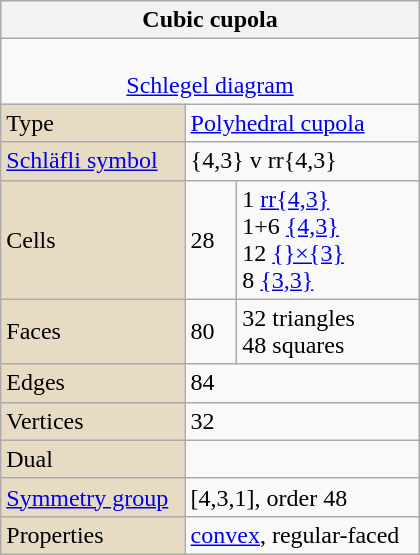<table class="wikitable" align="right" style="margin-left:10px" width="280">
<tr>
<th bgcolor=#e7dcc3 colspan=3>Cubic cupola</th>
</tr>
<tr>
<td align=center colspan=3><br><a href='#'>Schlegel diagram</a></td>
</tr>
<tr>
<td bgcolor=#e7dcc3>Type</td>
<td colspan=2><a href='#'>Polyhedral cupola</a></td>
</tr>
<tr>
<td bgcolor=#e7dcc3><a href='#'>Schläfli symbol</a></td>
<td colspan=2>{4,3} v rr{4,3}</td>
</tr>
<tr>
<td bgcolor=#e7dcc3>Cells</td>
<td>28</td>
<td>1 <a href='#'>rr{4,3}</a> <br> 1+6 <a href='#'>{4,3}</a> <br>12 <a href='#'>{}×{3}</a>  <br>8 <a href='#'>{3,3}</a> </td>
</tr>
<tr>
<td bgcolor=#e7dcc3>Faces</td>
<td>80</td>
<td>32 triangles<br> 48 squares</td>
</tr>
<tr>
<td bgcolor=#e7dcc3>Edges</td>
<td colspan=2>84</td>
</tr>
<tr>
<td bgcolor=#e7dcc3>Vertices</td>
<td colspan=2>32</td>
</tr>
<tr>
<td bgcolor=#e7dcc3>Dual</td>
<td colspan=2></td>
</tr>
<tr>
<td bgcolor=#e7dcc3><a href='#'>Symmetry group</a></td>
<td colspan=2>[4,3,1], order 48</td>
</tr>
<tr>
<td bgcolor=#e7dcc3>Properties</td>
<td colspan=2><a href='#'>convex</a>, regular-faced</td>
</tr>
</table>
